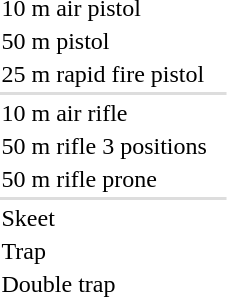<table>
<tr>
<td>10 m air pistol</td>
<td></td>
<td></td>
<td></td>
</tr>
<tr>
<td>50 m pistol</td>
<td></td>
<td></td>
<td></td>
</tr>
<tr>
<td>25 m rapid fire pistol</td>
<td></td>
<td></td>
<td></td>
</tr>
<tr bgcolor=#dddddd>
<td colspan=4></td>
</tr>
<tr>
<td>10 m air rifle</td>
<td nowrap></td>
<td nowrap></td>
<td></td>
</tr>
<tr>
<td>50 m rifle 3 positions</td>
<td></td>
<td></td>
<td nowrap></td>
</tr>
<tr>
<td>50 m rifle prone</td>
<td></td>
<td></td>
<td></td>
</tr>
<tr bgcolor=#dddddd>
<td colspan=4></td>
</tr>
<tr>
<td>Skeet</td>
<td></td>
<td></td>
<td></td>
</tr>
<tr>
<td>Trap</td>
<td></td>
<td></td>
<td></td>
</tr>
<tr>
<td>Double trap</td>
<td></td>
<td></td>
<td></td>
</tr>
</table>
